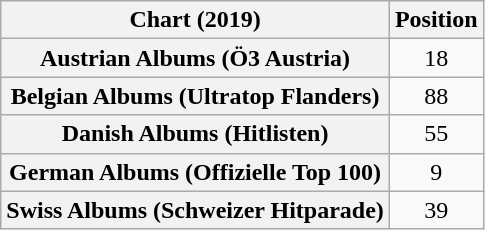<table class="wikitable sortable plainrowheaders" style="text-align:center">
<tr>
<th scope="col">Chart (2019)</th>
<th scope="col">Position</th>
</tr>
<tr>
<th scope="row">Austrian Albums (Ö3 Austria)</th>
<td>18</td>
</tr>
<tr>
<th scope="row">Belgian Albums (Ultratop Flanders)</th>
<td>88</td>
</tr>
<tr>
<th scope="row">Danish Albums (Hitlisten)</th>
<td>55</td>
</tr>
<tr>
<th scope="row">German Albums (Offizielle Top 100)</th>
<td>9</td>
</tr>
<tr>
<th scope="row">Swiss Albums (Schweizer Hitparade)</th>
<td>39</td>
</tr>
</table>
